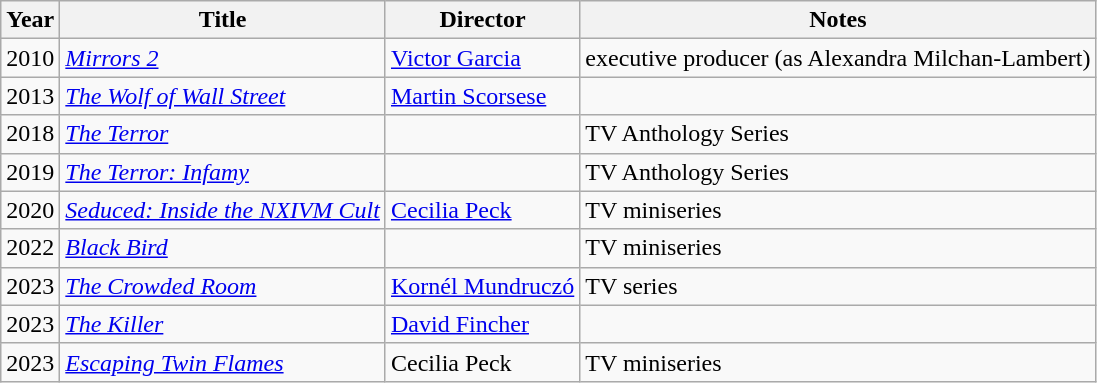<table class="wikitable">
<tr>
<th>Year</th>
<th>Title</th>
<th>Director</th>
<th>Notes</th>
</tr>
<tr>
<td>2010</td>
<td><em><a href='#'>Mirrors 2</a></em></td>
<td><a href='#'>Victor Garcia</a></td>
<td>executive producer (as Alexandra Milchan-Lambert)</td>
</tr>
<tr>
<td>2013</td>
<td><em><a href='#'>The Wolf of Wall Street</a></em></td>
<td><a href='#'>Martin Scorsese</a></td>
<td></td>
</tr>
<tr>
<td>2018</td>
<td><a href='#'><em>The Terror</em></a></td>
<td></td>
<td>TV Anthology Series</td>
</tr>
<tr>
<td>2019</td>
<td><em><a href='#'>The Terror: Infamy</a></em></td>
<td></td>
<td>TV Anthology Series</td>
</tr>
<tr>
<td>2020</td>
<td><em><a href='#'>Seduced: Inside the NXIVM Cult</a></em></td>
<td><a href='#'>Cecilia Peck</a></td>
<td>TV miniseries</td>
</tr>
<tr>
<td>2022</td>
<td><em><a href='#'>Black Bird</a></em></td>
<td></td>
<td>TV miniseries</td>
</tr>
<tr>
<td>2023</td>
<td><em><a href='#'>The Crowded Room</a></em></td>
<td><a href='#'>Kornél Mundruczó</a></td>
<td>TV series</td>
</tr>
<tr>
<td>2023</td>
<td><em><a href='#'>The Killer</a></em></td>
<td><a href='#'>David Fincher</a></td>
<td></td>
</tr>
<tr>
<td>2023</td>
<td><em><a href='#'>Escaping Twin Flames</a></em></td>
<td>Cecilia Peck</td>
<td>TV miniseries</td>
</tr>
</table>
